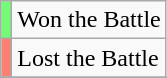<table class="wikitable sortable">
<tr>
<td style="background:#73FB76;"></td>
<td>Won the Battle</td>
</tr>
<tr>
<td style="background:salmon"></td>
<td>Lost the Battle</td>
</tr>
<tr>
</tr>
</table>
